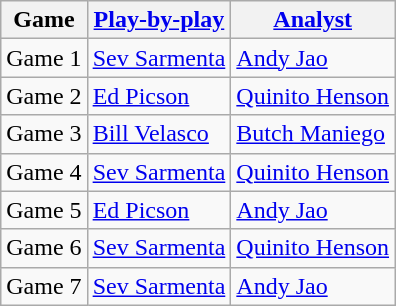<table class=wikitable>
<tr>
<th>Game</th>
<th><a href='#'>Play-by-play</a></th>
<th><a href='#'>Analyst</a></th>
</tr>
<tr>
<td>Game 1</td>
<td><a href='#'>Sev Sarmenta</a></td>
<td><a href='#'>Andy Jao</a></td>
</tr>
<tr>
<td>Game 2</td>
<td><a href='#'>Ed Picson</a></td>
<td><a href='#'>Quinito Henson</a></td>
</tr>
<tr>
<td>Game 3</td>
<td><a href='#'>Bill Velasco</a></td>
<td><a href='#'>Butch Maniego</a></td>
</tr>
<tr>
<td>Game 4</td>
<td><a href='#'>Sev Sarmenta</a></td>
<td><a href='#'>Quinito Henson</a></td>
</tr>
<tr>
<td>Game 5</td>
<td><a href='#'>Ed Picson</a></td>
<td><a href='#'>Andy Jao</a></td>
</tr>
<tr>
<td>Game 6</td>
<td><a href='#'>Sev Sarmenta</a></td>
<td><a href='#'>Quinito Henson</a></td>
</tr>
<tr>
<td>Game 7</td>
<td><a href='#'>Sev Sarmenta</a></td>
<td><a href='#'>Andy Jao</a></td>
</tr>
</table>
